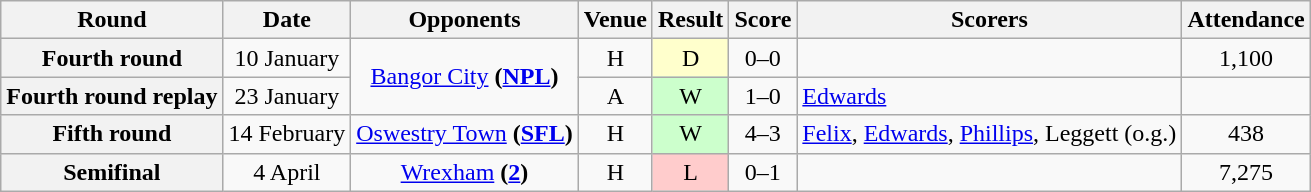<table class="wikitable" style="text-align:center">
<tr>
<th>Round</th>
<th>Date</th>
<th>Opponents</th>
<th>Venue</th>
<th>Result</th>
<th>Score</th>
<th>Scorers</th>
<th>Attendance</th>
</tr>
<tr>
<th>Fourth round</th>
<td>10 January</td>
<td rowspan=2><a href='#'>Bangor City</a> <strong>(<a href='#'>NPL</a>)</strong></td>
<td>H</td>
<td style="background-color:#FFFFCC">D</td>
<td>0–0</td>
<td align="left"></td>
<td>1,100</td>
</tr>
<tr>
<th>Fourth round replay</th>
<td>23 January</td>
<td>A</td>
<td style="background-color:#CCFFCC">W</td>
<td>1–0</td>
<td align="left"><a href='#'>Edwards</a></td>
<td></td>
</tr>
<tr>
<th>Fifth round</th>
<td>14 February</td>
<td><a href='#'>Oswestry Town</a> <strong>(<a href='#'>SFL</a>)</strong></td>
<td>H</td>
<td style="background-color:#CCFFCC">W</td>
<td>4–3</td>
<td align="left"><a href='#'>Felix</a>, <a href='#'>Edwards</a>, <a href='#'>Phillips</a>, Leggett (o.g.)</td>
<td>438</td>
</tr>
<tr>
<th>Semifinal</th>
<td>4 April</td>
<td><a href='#'>Wrexham</a> <strong>(<a href='#'>2</a>)</strong></td>
<td>H</td>
<td style="background-color:#FFCCCC">L</td>
<td>0–1</td>
<td align="left"></td>
<td>7,275</td>
</tr>
</table>
